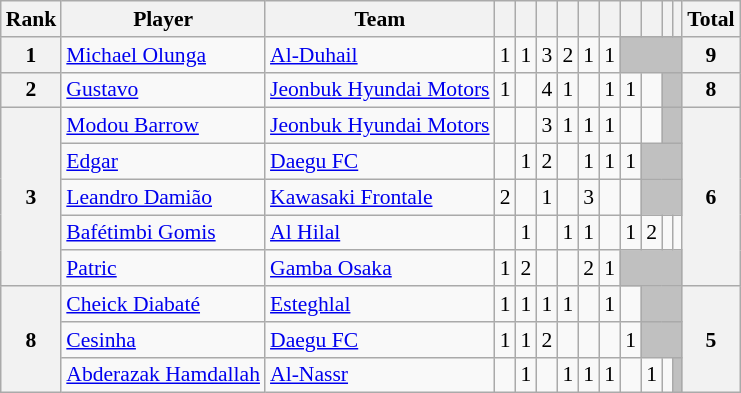<table class="wikitable" style="text-align:center; font-size:90%">
<tr>
<th>Rank</th>
<th>Player</th>
<th>Team</th>
<th></th>
<th></th>
<th></th>
<th></th>
<th></th>
<th></th>
<th></th>
<th></th>
<th></th>
<th></th>
<th>Total</th>
</tr>
<tr>
<th rowspan=1>1</th>
<td align=left> <a href='#'>Michael Olunga</a></td>
<td align=left> <a href='#'>Al-Duhail</a></td>
<td>1</td>
<td>1</td>
<td>3</td>
<td>2</td>
<td>1</td>
<td>1</td>
<td bgcolor="silver" colspan=4></td>
<th rowspan=1>9</th>
</tr>
<tr>
<th rowspan=1>2</th>
<td align=left> <a href='#'>Gustavo</a></td>
<td align=left> <a href='#'>Jeonbuk Hyundai Motors</a></td>
<td>1</td>
<td></td>
<td>4</td>
<td>1</td>
<td></td>
<td>1</td>
<td>1</td>
<td></td>
<td bgcolor="silver" colspan=2></td>
<th rowspan=1>8</th>
</tr>
<tr>
<th rowspan=5>3</th>
<td align=left> <a href='#'>Modou Barrow</a></td>
<td align=left> <a href='#'>Jeonbuk Hyundai Motors</a></td>
<td></td>
<td></td>
<td>3</td>
<td>1</td>
<td>1</td>
<td>1</td>
<td></td>
<td></td>
<td bgcolor="silver" colspan=2></td>
<th rowspan=5>6</th>
</tr>
<tr>
<td align=left> <a href='#'>Edgar</a></td>
<td align=left> <a href='#'>Daegu FC</a></td>
<td></td>
<td>1</td>
<td>2</td>
<td></td>
<td>1</td>
<td>1</td>
<td>1</td>
<td bgcolor="silver" colspan=3></td>
</tr>
<tr>
<td align=left> <a href='#'>Leandro Damião</a></td>
<td align=left> <a href='#'>Kawasaki Frontale</a></td>
<td>2</td>
<td></td>
<td>1</td>
<td></td>
<td>3</td>
<td></td>
<td></td>
<td bgcolor="silver" colspan=3></td>
</tr>
<tr>
<td align=left> <a href='#'>Bafétimbi Gomis</a></td>
<td align=left> <a href='#'>Al Hilal</a></td>
<td></td>
<td>1</td>
<td></td>
<td>1</td>
<td>1</td>
<td></td>
<td>1</td>
<td>2</td>
<td></td>
<td></td>
</tr>
<tr>
<td align=left> <a href='#'>Patric</a></td>
<td align=left> <a href='#'>Gamba Osaka</a></td>
<td>1</td>
<td>2</td>
<td></td>
<td></td>
<td>2</td>
<td>1</td>
<td bgcolor="silver" colspan=4></td>
</tr>
<tr>
<th rowspan=3>8</th>
<td align=left> <a href='#'>Cheick Diabaté</a></td>
<td align=left> <a href='#'>Esteghlal</a></td>
<td>1</td>
<td>1</td>
<td>1</td>
<td>1</td>
<td></td>
<td>1</td>
<td></td>
<td bgcolor="silver" colspan=3></td>
<th rowspan=3>5</th>
</tr>
<tr>
<td align=left> <a href='#'>Cesinha</a></td>
<td align=left> <a href='#'>Daegu FC</a></td>
<td>1</td>
<td>1</td>
<td>2</td>
<td></td>
<td></td>
<td></td>
<td>1</td>
<td bgcolor="silver" colspan=3></td>
</tr>
<tr>
<td align=left> <a href='#'>Abderazak Hamdallah</a></td>
<td align=left> <a href='#'>Al-Nassr</a></td>
<td></td>
<td>1</td>
<td></td>
<td>1</td>
<td>1</td>
<td>1</td>
<td></td>
<td>1</td>
<td></td>
<td bgcolor="silver"></td>
</tr>
</table>
